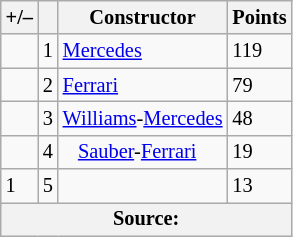<table class="wikitable" style="font-size: 85%;">
<tr>
<th>+/–</th>
<th></th>
<th>Constructor</th>
<th>Points</th>
</tr>
<tr>
<td align="left"></td>
<td align="center">1</td>
<td> <a href='#'>Mercedes</a></td>
<td align="left">119</td>
</tr>
<tr>
<td align="left"></td>
<td align="center">2</td>
<td> <a href='#'>Ferrari</a></td>
<td align="left">79</td>
</tr>
<tr>
<td align="left"></td>
<td align="center">3</td>
<td> <a href='#'>Williams</a>-<a href='#'>Mercedes</a></td>
<td align="left">48</td>
</tr>
<tr>
<td align="left"></td>
<td align="center">4</td>
<td>   <a href='#'>Sauber</a>-<a href='#'>Ferrari</a></td>
<td align="left">19</td>
</tr>
<tr>
<td align="left"> 1</td>
<td align="center">5</td>
<td></td>
<td align="left">13</td>
</tr>
<tr>
<th colspan=4>Source:</th>
</tr>
</table>
